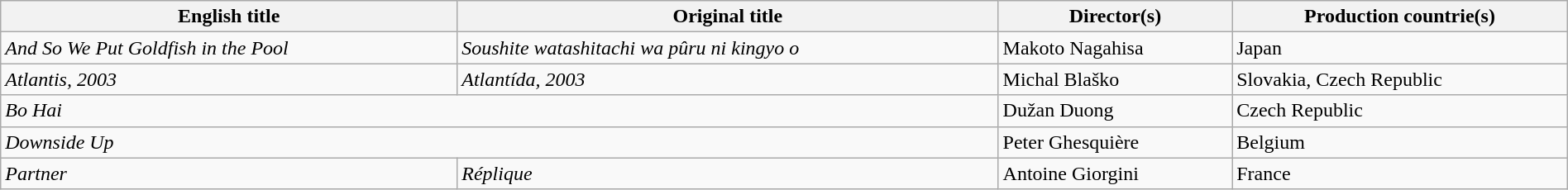<table class="sortable wikitable" style="width:100%; margin-bottom:4px" cellpadding="5">
<tr>
<th scope="col">English title</th>
<th scope="col">Original title</th>
<th scope="col">Director(s)</th>
<th scope="col">Production countrie(s)</th>
</tr>
<tr>
<td><em>And So We Put Goldfish in the Pool</em></td>
<td><em>Soushite watashitachi wa pûru ni kingyo o</em></td>
<td>Makoto Nagahisa</td>
<td>Japan</td>
</tr>
<tr>
<td><em>Atlantis, 2003</em></td>
<td><em>Atlantída, 2003</em></td>
<td>Michal Blaško</td>
<td>Slovakia, Czech Republic</td>
</tr>
<tr>
<td colspan="2"><em>Bo Hai</em></td>
<td>Dužan Duong</td>
<td>Czech Republic</td>
</tr>
<tr>
<td colspan="2"><em>Downside Up</em></td>
<td>Peter Ghesquière</td>
<td>Belgium</td>
</tr>
<tr>
<td><em>Partner</em></td>
<td><em>Réplique</em></td>
<td>Antoine Giorgini</td>
<td>France</td>
</tr>
</table>
